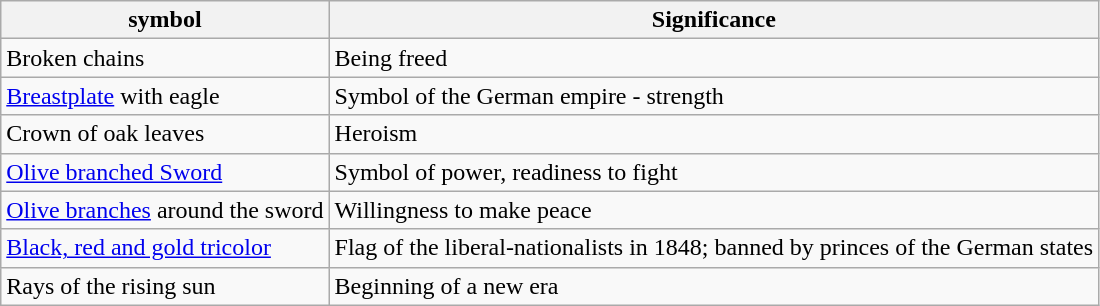<table class="wikitable" border="1">
<tr>
<th>symbol</th>
<th>Significance</th>
</tr>
<tr>
<td>Broken chains</td>
<td>Being freed</td>
</tr>
<tr>
<td><a href='#'>Breastplate</a> with eagle</td>
<td>Symbol of the German empire - strength</td>
</tr>
<tr>
<td>Crown of oak leaves</td>
<td>Heroism</td>
</tr>
<tr>
<td><a href='#'>Olive branched Sword</a></td>
<td>Symbol of power, readiness to fight</td>
</tr>
<tr>
<td><a href='#'>Olive branches</a> around the sword</td>
<td>Willingness to make peace</td>
</tr>
<tr>
<td><a href='#'>Black, red and gold tricolor</a></td>
<td>Flag of the liberal-nationalists in 1848; banned by princes of the German states</td>
</tr>
<tr>
<td>Rays of the rising sun</td>
<td>Beginning of a new era</td>
</tr>
</table>
